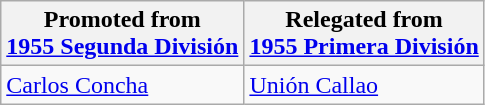<table class="wikitable">
<tr>
<th>Promoted from<br><a href='#'>1955 Segunda División</a></th>
<th>Relegated from<br><a href='#'>1955 Primera División</a></th>
</tr>
<tr>
<td> <a href='#'>Carlos Concha</a> </td>
<td> <a href='#'>Unión Callao</a> </td>
</tr>
</table>
